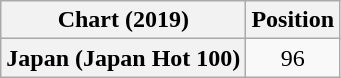<table class="wikitable plainrowheaders" style="text-align:center;">
<tr>
<th scope="col">Chart (2019)</th>
<th scope="col">Position</th>
</tr>
<tr>
<th scope="row">Japan (Japan Hot 100)<br></th>
<td>96</td>
</tr>
</table>
